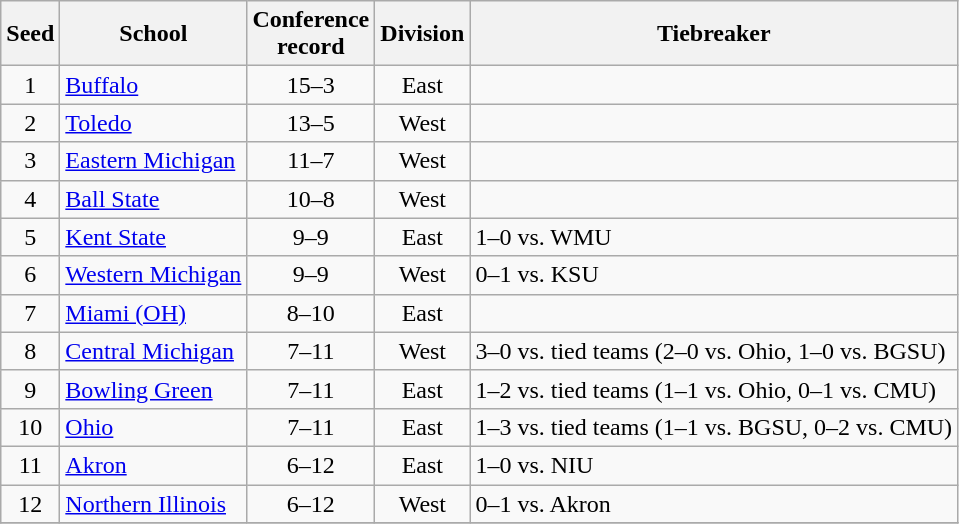<table class="wikitable" style="text-align:center">
<tr>
<th>Seed</th>
<th>School</th>
<th>Conference<br>record</th>
<th>Division</th>
<th>Tiebreaker</th>
</tr>
<tr>
<td>1</td>
<td align=left><a href='#'>Buffalo</a></td>
<td>15–3</td>
<td>East</td>
<td></td>
</tr>
<tr>
<td>2</td>
<td align=left><a href='#'>Toledo</a></td>
<td>13–5</td>
<td>West</td>
<td></td>
</tr>
<tr>
<td>3</td>
<td align=left><a href='#'>Eastern Michigan</a></td>
<td>11–7</td>
<td>West</td>
<td></td>
</tr>
<tr>
<td>4</td>
<td align=left><a href='#'>Ball State</a></td>
<td>10–8</td>
<td>West</td>
<td></td>
</tr>
<tr>
<td>5</td>
<td align=left><a href='#'>Kent State</a></td>
<td>9–9</td>
<td>East</td>
<td align=left>1–0 vs. WMU</td>
</tr>
<tr>
<td>6</td>
<td align=left><a href='#'>Western Michigan</a></td>
<td>9–9</td>
<td>West</td>
<td align=left>0–1 vs. KSU</td>
</tr>
<tr>
<td>7</td>
<td align=left><a href='#'>Miami (OH)</a></td>
<td>8–10</td>
<td>East</td>
<td></td>
</tr>
<tr>
<td>8</td>
<td align=left><a href='#'>Central Michigan</a></td>
<td>7–11</td>
<td>West</td>
<td align=left>3–0 vs. tied teams (2–0 vs. Ohio, 1–0 vs. BGSU)</td>
</tr>
<tr>
<td>9</td>
<td align=left><a href='#'>Bowling Green</a></td>
<td>7–11</td>
<td>East</td>
<td align=left>1–2 vs. tied teams (1–1 vs. Ohio, 0–1 vs. CMU)</td>
</tr>
<tr>
<td>10</td>
<td align=left><a href='#'>Ohio</a></td>
<td>7–11</td>
<td>East</td>
<td align=left>1–3 vs. tied teams (1–1 vs. BGSU, 0–2 vs. CMU)</td>
</tr>
<tr>
<td>11</td>
<td align=left><a href='#'>Akron</a></td>
<td>6–12</td>
<td>East</td>
<td align=left>1–0 vs. NIU</td>
</tr>
<tr>
<td>12</td>
<td align=left><a href='#'>Northern Illinois</a></td>
<td>6–12</td>
<td>West</td>
<td align=left>0–1 vs. Akron</td>
</tr>
<tr>
</tr>
</table>
